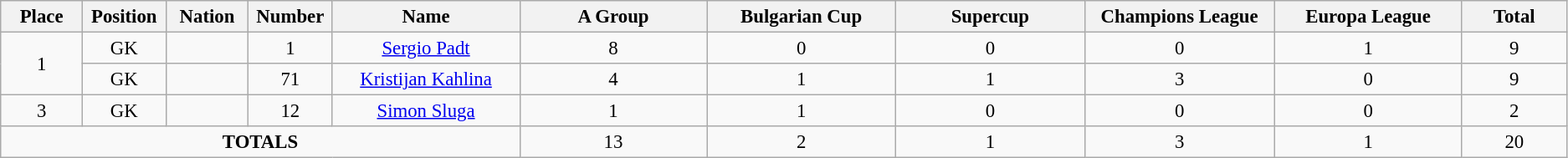<table class="wikitable" style="font-size: 95%; text-align: center;">
<tr>
<th width=60>Place</th>
<th width=60>Position</th>
<th width=60>Nation</th>
<th width=60>Number</th>
<th width=150>Name</th>
<th width=150>A Group</th>
<th width=150>Bulgarian Cup</th>
<th width=150>Supercup</th>
<th width=150>Champions League</th>
<th width=150>Europa League</th>
<th width=80>Total</th>
</tr>
<tr>
<td rowspan="2">1</td>
<td>GK</td>
<td></td>
<td>1</td>
<td><a href='#'>Sergio Padt</a></td>
<td>8</td>
<td>0</td>
<td>0</td>
<td>0</td>
<td>1</td>
<td>9</td>
</tr>
<tr>
<td>GK</td>
<td></td>
<td>71</td>
<td><a href='#'>Kristijan Kahlina</a></td>
<td>4</td>
<td>1</td>
<td>1</td>
<td>3</td>
<td>0</td>
<td>9</td>
</tr>
<tr>
<td>3</td>
<td>GK</td>
<td></td>
<td>12</td>
<td><a href='#'>Simon Sluga</a></td>
<td>1</td>
<td>1</td>
<td>0</td>
<td>0</td>
<td>0</td>
<td>2</td>
</tr>
<tr>
<td colspan="5"><strong>TOTALS</strong></td>
<td>13</td>
<td>2</td>
<td>1</td>
<td>3</td>
<td>1</td>
<td>20</td>
</tr>
</table>
